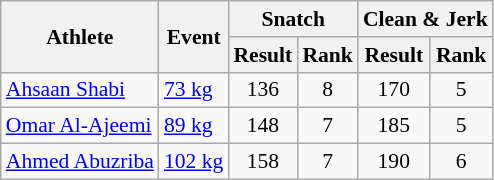<table class="wikitable" style="font-size:90%">
<tr>
<th rowspan="2">Athlete</th>
<th rowspan="2">Event</th>
<th colspan="2">Snatch</th>
<th colspan="2">Clean & Jerk</th>
</tr>
<tr>
<th>Result</th>
<th>Rank</th>
<th>Result</th>
<th>Rank</th>
</tr>
<tr align=center>
<td align=left><a href='#'>Ahsaan Shabi</a></td>
<td align=left><a href='#'>73 kg</a></td>
<td>136</td>
<td>8</td>
<td>170</td>
<td>5</td>
</tr>
<tr align=center>
<td align=left><a href='#'>Omar Al-Ajeemi</a></td>
<td align=left><a href='#'>89 kg</a></td>
<td>148</td>
<td>7</td>
<td>185</td>
<td>5</td>
</tr>
<tr align=center>
<td align=left><a href='#'>Ahmed Abuzriba</a></td>
<td align=left><a href='#'>102 kg</a></td>
<td>158</td>
<td>7</td>
<td>190</td>
<td>6</td>
</tr>
</table>
